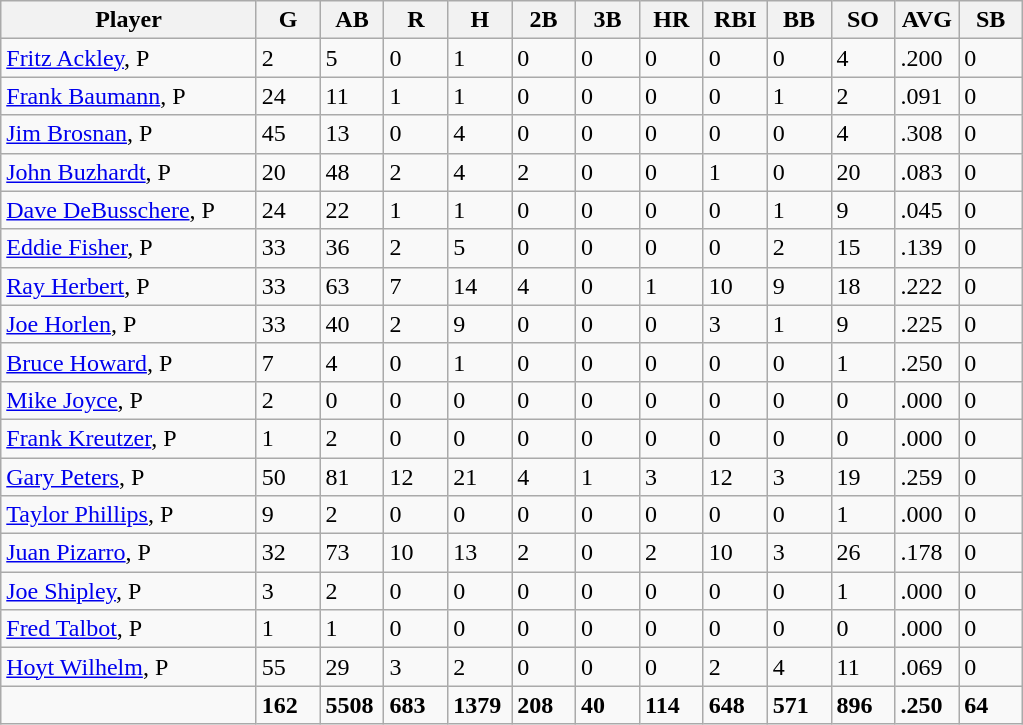<table class="wikitable sortable">
<tr>
<th width="24%">Player</th>
<th width="6%">G</th>
<th width="6%">AB</th>
<th width="6%">R</th>
<th width="6%">H</th>
<th width="6%">2B</th>
<th width="6%">3B</th>
<th width="6%">HR</th>
<th width="6%">RBI</th>
<th width="6%">BB</th>
<th width="6%">SO</th>
<th width="6%">AVG</th>
<th width="6%">SB</th>
</tr>
<tr>
<td><a href='#'>Fritz Ackley</a>, P</td>
<td>2</td>
<td>5</td>
<td>0</td>
<td>1</td>
<td>0</td>
<td>0</td>
<td>0</td>
<td>0</td>
<td>0</td>
<td>4</td>
<td>.200</td>
<td>0</td>
</tr>
<tr>
<td><a href='#'>Frank Baumann</a>, P</td>
<td>24</td>
<td>11</td>
<td>1</td>
<td>1</td>
<td>0</td>
<td>0</td>
<td>0</td>
<td>0</td>
<td>1</td>
<td>2</td>
<td>.091</td>
<td>0</td>
</tr>
<tr>
<td><a href='#'>Jim Brosnan</a>, P</td>
<td>45</td>
<td>13</td>
<td>0</td>
<td>4</td>
<td>0</td>
<td>0</td>
<td>0</td>
<td>0</td>
<td>0</td>
<td>4</td>
<td>.308</td>
<td>0</td>
</tr>
<tr>
<td><a href='#'>John Buzhardt</a>, P</td>
<td>20</td>
<td>48</td>
<td>2</td>
<td>4</td>
<td>2</td>
<td>0</td>
<td>0</td>
<td>1</td>
<td>0</td>
<td>20</td>
<td>.083</td>
<td>0</td>
</tr>
<tr>
<td><a href='#'>Dave DeBusschere</a>, P</td>
<td>24</td>
<td>22</td>
<td>1</td>
<td>1</td>
<td>0</td>
<td>0</td>
<td>0</td>
<td>0</td>
<td>1</td>
<td>9</td>
<td>.045</td>
<td>0</td>
</tr>
<tr>
<td><a href='#'>Eddie Fisher</a>, P</td>
<td>33</td>
<td>36</td>
<td>2</td>
<td>5</td>
<td>0</td>
<td>0</td>
<td>0</td>
<td>0</td>
<td>2</td>
<td>15</td>
<td>.139</td>
<td>0</td>
</tr>
<tr>
<td><a href='#'>Ray Herbert</a>, P</td>
<td>33</td>
<td>63</td>
<td>7</td>
<td>14</td>
<td>4</td>
<td>0</td>
<td>1</td>
<td>10</td>
<td>9</td>
<td>18</td>
<td>.222</td>
<td>0</td>
</tr>
<tr>
<td><a href='#'>Joe Horlen</a>, P</td>
<td>33</td>
<td>40</td>
<td>2</td>
<td>9</td>
<td>0</td>
<td>0</td>
<td>0</td>
<td>3</td>
<td>1</td>
<td>9</td>
<td>.225</td>
<td>0</td>
</tr>
<tr>
<td><a href='#'>Bruce Howard</a>, P</td>
<td>7</td>
<td>4</td>
<td>0</td>
<td>1</td>
<td>0</td>
<td>0</td>
<td>0</td>
<td>0</td>
<td>0</td>
<td>1</td>
<td>.250</td>
<td>0</td>
</tr>
<tr>
<td><a href='#'>Mike Joyce</a>, P</td>
<td>2</td>
<td>0</td>
<td>0</td>
<td>0</td>
<td>0</td>
<td>0</td>
<td>0</td>
<td>0</td>
<td>0</td>
<td>0</td>
<td>.000</td>
<td>0</td>
</tr>
<tr>
<td><a href='#'>Frank Kreutzer</a>, P</td>
<td>1</td>
<td>2</td>
<td>0</td>
<td>0</td>
<td>0</td>
<td>0</td>
<td>0</td>
<td>0</td>
<td>0</td>
<td>0</td>
<td>.000</td>
<td>0</td>
</tr>
<tr>
<td><a href='#'>Gary Peters</a>, P</td>
<td>50</td>
<td>81</td>
<td>12</td>
<td>21</td>
<td>4</td>
<td>1</td>
<td>3</td>
<td>12</td>
<td>3</td>
<td>19</td>
<td>.259</td>
<td>0</td>
</tr>
<tr>
<td><a href='#'>Taylor Phillips</a>, P</td>
<td>9</td>
<td>2</td>
<td>0</td>
<td>0</td>
<td>0</td>
<td>0</td>
<td>0</td>
<td>0</td>
<td>0</td>
<td>1</td>
<td>.000</td>
<td>0</td>
</tr>
<tr>
<td><a href='#'>Juan Pizarro</a>, P</td>
<td>32</td>
<td>73</td>
<td>10</td>
<td>13</td>
<td>2</td>
<td>0</td>
<td>2</td>
<td>10</td>
<td>3</td>
<td>26</td>
<td>.178</td>
<td>0</td>
</tr>
<tr>
<td><a href='#'>Joe Shipley</a>, P</td>
<td>3</td>
<td>2</td>
<td>0</td>
<td>0</td>
<td>0</td>
<td>0</td>
<td>0</td>
<td>0</td>
<td>0</td>
<td>1</td>
<td>.000</td>
<td>0</td>
</tr>
<tr>
<td><a href='#'>Fred Talbot</a>, P</td>
<td>1</td>
<td>1</td>
<td>0</td>
<td>0</td>
<td>0</td>
<td>0</td>
<td>0</td>
<td>0</td>
<td>0</td>
<td>0</td>
<td>.000</td>
<td>0</td>
</tr>
<tr>
<td><a href='#'>Hoyt Wilhelm</a>, P</td>
<td>55</td>
<td>29</td>
<td>3</td>
<td>2</td>
<td>0</td>
<td>0</td>
<td>0</td>
<td>2</td>
<td>4</td>
<td>11</td>
<td>.069</td>
<td>0</td>
</tr>
<tr class="sortbottom">
<td></td>
<td><strong>162</strong></td>
<td><strong>5508</strong></td>
<td><strong>683</strong></td>
<td><strong>1379</strong></td>
<td><strong>208</strong></td>
<td><strong>40</strong></td>
<td><strong>114</strong></td>
<td><strong>648</strong></td>
<td><strong>571</strong></td>
<td><strong>896</strong></td>
<td><strong>.250</strong></td>
<td><strong>64</strong></td>
</tr>
</table>
